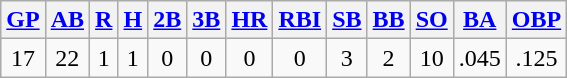<table class="wikitable">
<tr>
<th><a href='#'>GP</a></th>
<th><a href='#'>AB</a></th>
<th><a href='#'>R</a></th>
<th><a href='#'>H</a></th>
<th><a href='#'>2B</a></th>
<th><a href='#'>3B</a></th>
<th><a href='#'>HR</a></th>
<th><a href='#'>RBI</a></th>
<th><a href='#'>SB</a></th>
<th><a href='#'>BB</a></th>
<th><a href='#'>SO</a></th>
<th><a href='#'>BA</a></th>
<th><a href='#'>OBP</a></th>
</tr>
<tr align=center>
<td>17</td>
<td>22</td>
<td>1</td>
<td>1</td>
<td>0</td>
<td>0</td>
<td>0</td>
<td>0</td>
<td>3</td>
<td>2</td>
<td>10</td>
<td>.045</td>
<td>.125</td>
</tr>
</table>
